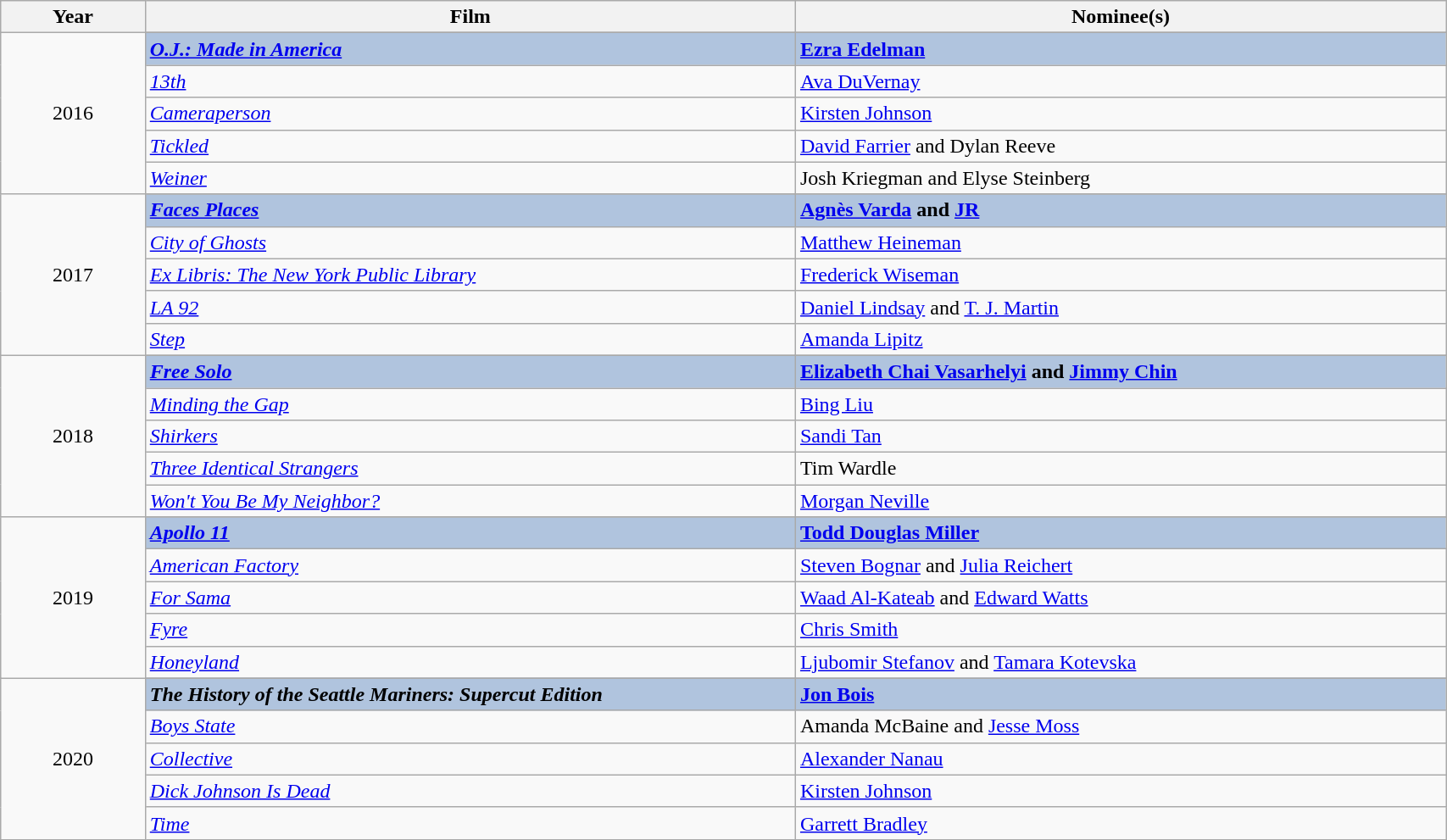<table class="wikitable" width="90%"="wikitable" width="90%">
<tr>
<th width="10%">Year</th>
<th width="45%">Film</th>
<th width="45%">Nominee(s)</th>
</tr>
<tr>
<td rowspan="6" align="center">2016</td>
</tr>
<tr style="background:#B0C4DE">
<td><strong><em><a href='#'>O.J.: Made in America</a></em></strong></td>
<td><strong><a href='#'>Ezra Edelman</a></strong></td>
</tr>
<tr>
<td><em><a href='#'>13th</a></em></td>
<td><a href='#'>Ava DuVernay</a></td>
</tr>
<tr>
<td><em><a href='#'>Cameraperson</a></em></td>
<td><a href='#'>Kirsten Johnson</a></td>
</tr>
<tr>
<td><em><a href='#'>Tickled</a></em></td>
<td><a href='#'>David Farrier</a> and Dylan Reeve</td>
</tr>
<tr>
<td><em><a href='#'>Weiner</a></em></td>
<td>Josh Kriegman and Elyse Steinberg</td>
</tr>
<tr>
<td rowspan="6" align="center">2017</td>
</tr>
<tr style="background:#B0C4DE">
<td><strong><em><a href='#'>Faces Places</a></em></strong></td>
<td><strong><a href='#'>Agnès Varda</a> and <a href='#'>JR</a></strong></td>
</tr>
<tr>
<td><em><a href='#'>City of Ghosts</a></em></td>
<td><a href='#'>Matthew Heineman</a></td>
</tr>
<tr>
<td><em><a href='#'>Ex Libris: The New York Public Library</a></em></td>
<td><a href='#'>Frederick Wiseman</a></td>
</tr>
<tr>
<td><em><a href='#'>LA 92</a></em></td>
<td><a href='#'>Daniel Lindsay</a> and <a href='#'>T. J. Martin</a></td>
</tr>
<tr>
<td><em><a href='#'>Step</a></em></td>
<td><a href='#'>Amanda Lipitz</a></td>
</tr>
<tr>
<td rowspan="6" align="center">2018</td>
</tr>
<tr style="background:#B0C4DE">
<td><strong><em><a href='#'>Free Solo</a></em></strong></td>
<td><strong><a href='#'>Elizabeth Chai Vasarhelyi</a> and <a href='#'>Jimmy Chin</a></strong></td>
</tr>
<tr>
<td><em><a href='#'>Minding the Gap</a></em></td>
<td><a href='#'>Bing Liu</a></td>
</tr>
<tr>
<td><em><a href='#'>Shirkers</a></em></td>
<td><a href='#'>Sandi Tan</a></td>
</tr>
<tr>
<td><em><a href='#'>Three Identical Strangers</a></em></td>
<td>Tim Wardle</td>
</tr>
<tr>
<td><em><a href='#'>Won't You Be My Neighbor?</a></em></td>
<td><a href='#'>Morgan Neville</a></td>
</tr>
<tr>
<td rowspan="6" align="center">2019</td>
</tr>
<tr style="background:#B0C4DE">
<td><strong><em><a href='#'>Apollo 11</a></em></strong></td>
<td><strong><a href='#'>Todd Douglas Miller</a></strong></td>
</tr>
<tr>
<td><em><a href='#'>American Factory</a></em></td>
<td><a href='#'>Steven Bognar</a> and <a href='#'>Julia Reichert</a></td>
</tr>
<tr>
<td><em><a href='#'>For Sama</a></em></td>
<td><a href='#'>Waad Al-Kateab</a> and <a href='#'>Edward Watts</a></td>
</tr>
<tr>
<td><em><a href='#'>Fyre</a></em></td>
<td><a href='#'>Chris Smith</a></td>
</tr>
<tr>
<td><em><a href='#'>Honeyland</a></em></td>
<td><a href='#'>Ljubomir Stefanov</a> and <a href='#'>Tamara Kotevska</a></td>
</tr>
<tr>
<td rowspan="6" align="center">2020</td>
</tr>
<tr style="background:#B0C4DE">
<td><strong><em>The History of the Seattle Mariners: Supercut Edition</em></strong></td>
<td><strong><a href='#'>Jon Bois</a></strong></td>
</tr>
<tr>
<td><em><a href='#'>Boys State</a></em></td>
<td>Amanda McBaine and <a href='#'>Jesse Moss</a></td>
</tr>
<tr>
<td><em><a href='#'>Collective</a></em></td>
<td><a href='#'>Alexander Nanau</a></td>
</tr>
<tr>
<td><em><a href='#'>Dick Johnson Is Dead</a></em></td>
<td><a href='#'>Kirsten Johnson</a></td>
</tr>
<tr>
<td><em><a href='#'>Time</a></em></td>
<td><a href='#'>Garrett Bradley</a></td>
</tr>
</table>
